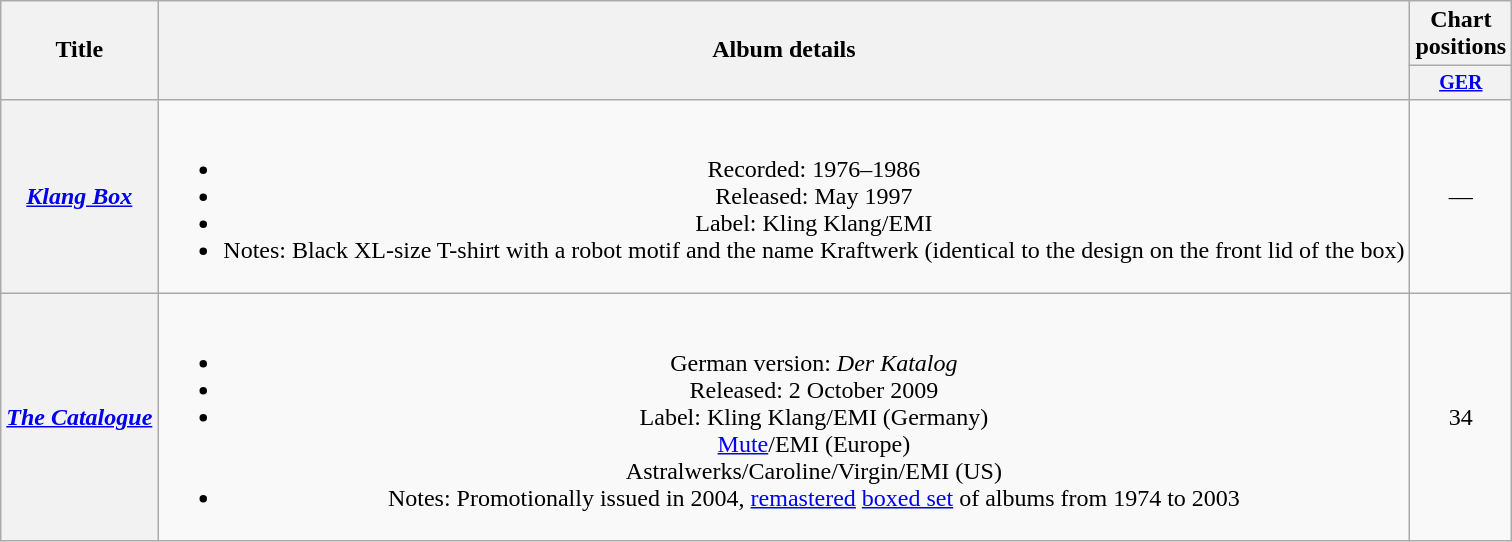<table class="wikitable plainrowheaders" style=text-align:center;>
<tr>
<th rowspan="2">Title</th>
<th rowspan="2">Album details</th>
<th colspan="1">Chart positions</th>
</tr>
<tr style="font-size:smaller;">
<th width="30"><a href='#'>GER</a><br></th>
</tr>
<tr>
<th scope="row"><em><a href='#'>Klang Box</a></em></th>
<td><br><ul><li>Recorded: 1976–1986</li><li>Released: May 1997</li><li>Label: Kling Klang/EMI</li><li>Notes: Black XL-size T-shirt with a robot motif and the name Kraftwerk (identical to the design on the front lid of the box)</li></ul></td>
<td>—</td>
</tr>
<tr>
<th scope="row"><em><a href='#'>The Catalogue</a></em></th>
<td><br><ul><li>German version: <em>Der Katalog</em></li><li>Released: 2 October 2009</li><li>Label: Kling Klang/EMI (Germany)<br><a href='#'>Mute</a>/EMI (Europe)<br>Astralwerks/Caroline/Virgin/EMI (US)</li><li>Notes: Promotionally issued in 2004, <a href='#'>remastered</a> <a href='#'>boxed set</a> of albums from 1974 to 2003</li></ul></td>
<td>34</td>
</tr>
</table>
